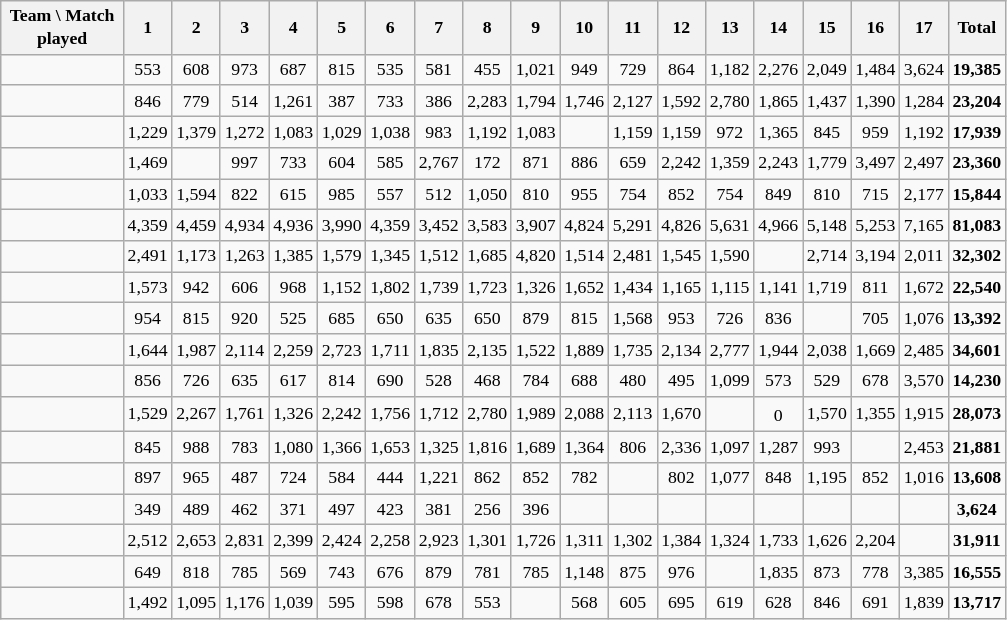<table class="wikitable sortable" style="font-size: 74%; text-align:center;">
<tr>
<th style="width:76px;">Team \ Match played</th>
<th align=center>1</th>
<th align=center>2</th>
<th align=center>3</th>
<th align=center>4</th>
<th align=center>5</th>
<th align=center>6</th>
<th align=center>7</th>
<th align=center>8</th>
<th align=center>9</th>
<th align=center>10</th>
<th align=center>11</th>
<th align=center>12</th>
<th align=center>13</th>
<th align=center>14</th>
<th align=center>15</th>
<th align=center>16</th>
<th align=center>17</th>
<th align=center>Total</th>
</tr>
<tr align=center>
<td align=left></td>
<td>553</td>
<td>608</td>
<td>973</td>
<td>687</td>
<td>815</td>
<td>535</td>
<td>581</td>
<td>455</td>
<td>1,021</td>
<td>949</td>
<td>729</td>
<td>864</td>
<td>1,182</td>
<td>2,276</td>
<td>2,049</td>
<td>1,484</td>
<td>3,624</td>
<td><strong>19,385</strong></td>
</tr>
<tr align=center>
<td align=left></td>
<td>846</td>
<td>779</td>
<td>514</td>
<td>1,261</td>
<td>387</td>
<td>733</td>
<td>386</td>
<td>2,283</td>
<td>1,794</td>
<td>1,746</td>
<td>2,127</td>
<td>1,592</td>
<td>2,780</td>
<td>1,865</td>
<td>1,437</td>
<td>1,390</td>
<td>1,284</td>
<td><strong>23,204</strong></td>
</tr>
<tr align=center>
<td align=left></td>
<td>1,229</td>
<td>1,379</td>
<td>1,272</td>
<td>1,083</td>
<td>1,029</td>
<td>1,038</td>
<td>983</td>
<td>1,192</td>
<td>1,083</td>
<td></td>
<td>1,159</td>
<td>1,159</td>
<td>972</td>
<td>1,365</td>
<td>845</td>
<td>959</td>
<td>1,192</td>
<td><strong>17,939</strong></td>
</tr>
<tr align=center>
<td align=left></td>
<td>1,469</td>
<td></td>
<td>997</td>
<td>733</td>
<td>604</td>
<td>585</td>
<td>2,767</td>
<td>172</td>
<td>871</td>
<td>886</td>
<td>659</td>
<td>2,242</td>
<td>1,359</td>
<td>2,243</td>
<td>1,779</td>
<td>3,497</td>
<td>2,497</td>
<td><strong>23,360</strong></td>
</tr>
<tr align=center>
<td align=left></td>
<td>1,033</td>
<td>1,594</td>
<td>822</td>
<td>615</td>
<td>985</td>
<td>557</td>
<td>512</td>
<td>1,050</td>
<td>810</td>
<td>955</td>
<td>754</td>
<td>852</td>
<td>754</td>
<td>849</td>
<td>810</td>
<td>715</td>
<td>2,177</td>
<td><strong>15,844</strong></td>
</tr>
<tr align=center>
<td align=left></td>
<td>4,359</td>
<td>4,459</td>
<td>4,934</td>
<td>4,936</td>
<td>3,990</td>
<td>4,359</td>
<td>3,452</td>
<td>3,583</td>
<td>3,907</td>
<td>4,824</td>
<td>5,291</td>
<td>4,826</td>
<td>5,631</td>
<td>4,966</td>
<td>5,148</td>
<td>5,253</td>
<td>7,165</td>
<td><strong>81,083</strong></td>
</tr>
<tr align=center>
<td align=left></td>
<td>2,491</td>
<td>1,173</td>
<td>1,263</td>
<td>1,385</td>
<td>1,579</td>
<td>1,345</td>
<td>1,512</td>
<td>1,685</td>
<td>4,820</td>
<td>1,514</td>
<td>2,481</td>
<td>1,545</td>
<td>1,590</td>
<td></td>
<td>2,714</td>
<td>3,194</td>
<td>2,011</td>
<td><strong>32,302</strong></td>
</tr>
<tr align=center>
<td align=left></td>
<td>1,573</td>
<td>942</td>
<td>606</td>
<td>968</td>
<td>1,152</td>
<td>1,802</td>
<td>1,739</td>
<td>1,723</td>
<td>1,326</td>
<td>1,652</td>
<td>1,434</td>
<td>1,165</td>
<td>1,115</td>
<td>1,141</td>
<td>1,719</td>
<td>811</td>
<td>1,672</td>
<td><strong>22,540</strong></td>
</tr>
<tr align=center>
<td align=left></td>
<td>954</td>
<td>815</td>
<td>920</td>
<td>525</td>
<td>685</td>
<td>650</td>
<td>635</td>
<td>650</td>
<td>879</td>
<td>815</td>
<td>1,568</td>
<td>953</td>
<td>726</td>
<td>836</td>
<td></td>
<td>705</td>
<td>1,076</td>
<td><strong>13,392</strong></td>
</tr>
<tr align=center>
<td align=left></td>
<td>1,644</td>
<td>1,987</td>
<td>2,114</td>
<td>2,259</td>
<td>2,723</td>
<td>1,711</td>
<td>1,835</td>
<td>2,135</td>
<td>1,522</td>
<td>1,889</td>
<td>1,735</td>
<td>2,134</td>
<td>2,777</td>
<td>1,944</td>
<td>2,038</td>
<td>1,669</td>
<td>2,485</td>
<td><strong>34,601</strong></td>
</tr>
<tr align=center>
<td align=left></td>
<td>856</td>
<td>726</td>
<td>635</td>
<td>617</td>
<td>814</td>
<td>690</td>
<td>528</td>
<td>468</td>
<td>784</td>
<td>688</td>
<td>480</td>
<td>495</td>
<td>1,099</td>
<td>573</td>
<td>529</td>
<td>678</td>
<td>3,570</td>
<td><strong>14,230</strong></td>
</tr>
<tr align=center>
<td align=left></td>
<td>1,529</td>
<td>2,267</td>
<td>1,761</td>
<td>1,326</td>
<td>2,242</td>
<td>1,756</td>
<td>1,712</td>
<td>2,780</td>
<td>1,989</td>
<td>2,088</td>
<td>2,113</td>
<td>1,670</td>
<td></td>
<td>0<sup></sup></td>
<td>1,570</td>
<td>1,355</td>
<td>1,915</td>
<td><strong>28,073</strong></td>
</tr>
<tr align=center>
<td align=left></td>
<td>845</td>
<td>988</td>
<td>783</td>
<td>1,080</td>
<td>1,366</td>
<td>1,653</td>
<td>1,325</td>
<td>1,816</td>
<td>1,689</td>
<td>1,364</td>
<td>806</td>
<td>2,336</td>
<td>1,097</td>
<td>1,287</td>
<td>993</td>
<td></td>
<td>2,453</td>
<td><strong>21,881</strong></td>
</tr>
<tr align=center>
<td align=left></td>
<td>897</td>
<td>965</td>
<td>487</td>
<td>724</td>
<td>584</td>
<td>444</td>
<td>1,221</td>
<td>862</td>
<td>852</td>
<td>782</td>
<td></td>
<td>802</td>
<td>1,077</td>
<td>848</td>
<td>1,195</td>
<td>852</td>
<td>1,016</td>
<td><strong>13,608</strong></td>
</tr>
<tr align=center>
<td align=left></td>
<td>349</td>
<td>489</td>
<td>462</td>
<td>371</td>
<td>497</td>
<td>423</td>
<td>381</td>
<td>256</td>
<td>396</td>
<td></td>
<td></td>
<td></td>
<td></td>
<td></td>
<td></td>
<td></td>
<td></td>
<td><strong>3,624</strong></td>
</tr>
<tr align=center>
<td align=left></td>
<td>2,512</td>
<td>2,653</td>
<td>2,831</td>
<td>2,399</td>
<td>2,424</td>
<td>2,258</td>
<td>2,923</td>
<td>1,301</td>
<td>1,726</td>
<td>1,311</td>
<td>1,302</td>
<td>1,384</td>
<td>1,324</td>
<td>1,733</td>
<td>1,626</td>
<td>2,204</td>
<td></td>
<td><strong>31,911</strong></td>
</tr>
<tr align=center>
<td align=left></td>
<td>649</td>
<td>818</td>
<td>785</td>
<td>569</td>
<td>743</td>
<td>676</td>
<td>879</td>
<td>781</td>
<td>785</td>
<td>1,148</td>
<td>875</td>
<td>976</td>
<td></td>
<td>1,835</td>
<td>873</td>
<td>778</td>
<td>3,385</td>
<td><strong>16,555</strong></td>
</tr>
<tr align=center>
<td align=left></td>
<td>1,492</td>
<td>1,095</td>
<td>1,176</td>
<td>1,039</td>
<td>595</td>
<td>598</td>
<td>678</td>
<td>553</td>
<td></td>
<td>568</td>
<td>605</td>
<td>695</td>
<td>619</td>
<td>628</td>
<td>846</td>
<td>691</td>
<td>1,839</td>
<td><strong>13,717</strong></td>
</tr>
</table>
